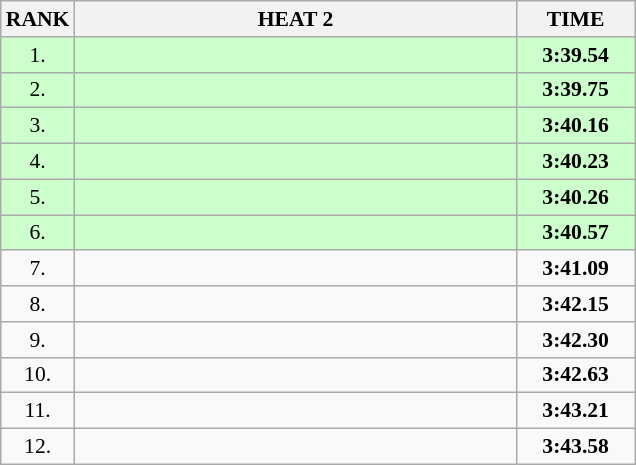<table class="wikitable" style="border-collapse: collapse; font-size: 90%;">
<tr>
<th>RANK</th>
<th style="width: 20em">HEAT 2</th>
<th style="width: 5em">TIME</th>
</tr>
<tr style="background:#ccffcc;">
<td align="center">1.</td>
<td></td>
<td align="center"><strong>3:39.54</strong></td>
</tr>
<tr style="background:#ccffcc;">
<td align="center">2.</td>
<td></td>
<td align="center"><strong>3:39.75</strong></td>
</tr>
<tr style="background:#ccffcc;">
<td align="center">3.</td>
<td></td>
<td align="center"><strong>3:40.16</strong></td>
</tr>
<tr style="background:#ccffcc;">
<td align="center">4.</td>
<td></td>
<td align="center"><strong>3:40.23</strong></td>
</tr>
<tr style="background:#ccffcc;">
<td align="center">5.</td>
<td></td>
<td align="center"><strong>3:40.26</strong></td>
</tr>
<tr style="background:#ccffcc;">
<td align="center">6.</td>
<td></td>
<td align="center"><strong>3:40.57</strong></td>
</tr>
<tr>
<td align="center">7.</td>
<td></td>
<td align="center"><strong>3:41.09</strong></td>
</tr>
<tr>
<td align="center">8.</td>
<td></td>
<td align="center"><strong>3:42.15</strong></td>
</tr>
<tr>
<td align="center">9.</td>
<td></td>
<td align="center"><strong>3:42.30</strong></td>
</tr>
<tr>
<td align="center">10.</td>
<td></td>
<td align="center"><strong>3:42.63</strong></td>
</tr>
<tr>
<td align="center">11.</td>
<td></td>
<td align="center"><strong>3:43.21</strong></td>
</tr>
<tr>
<td align="center">12.</td>
<td></td>
<td align="center"><strong>3:43.58</strong></td>
</tr>
</table>
